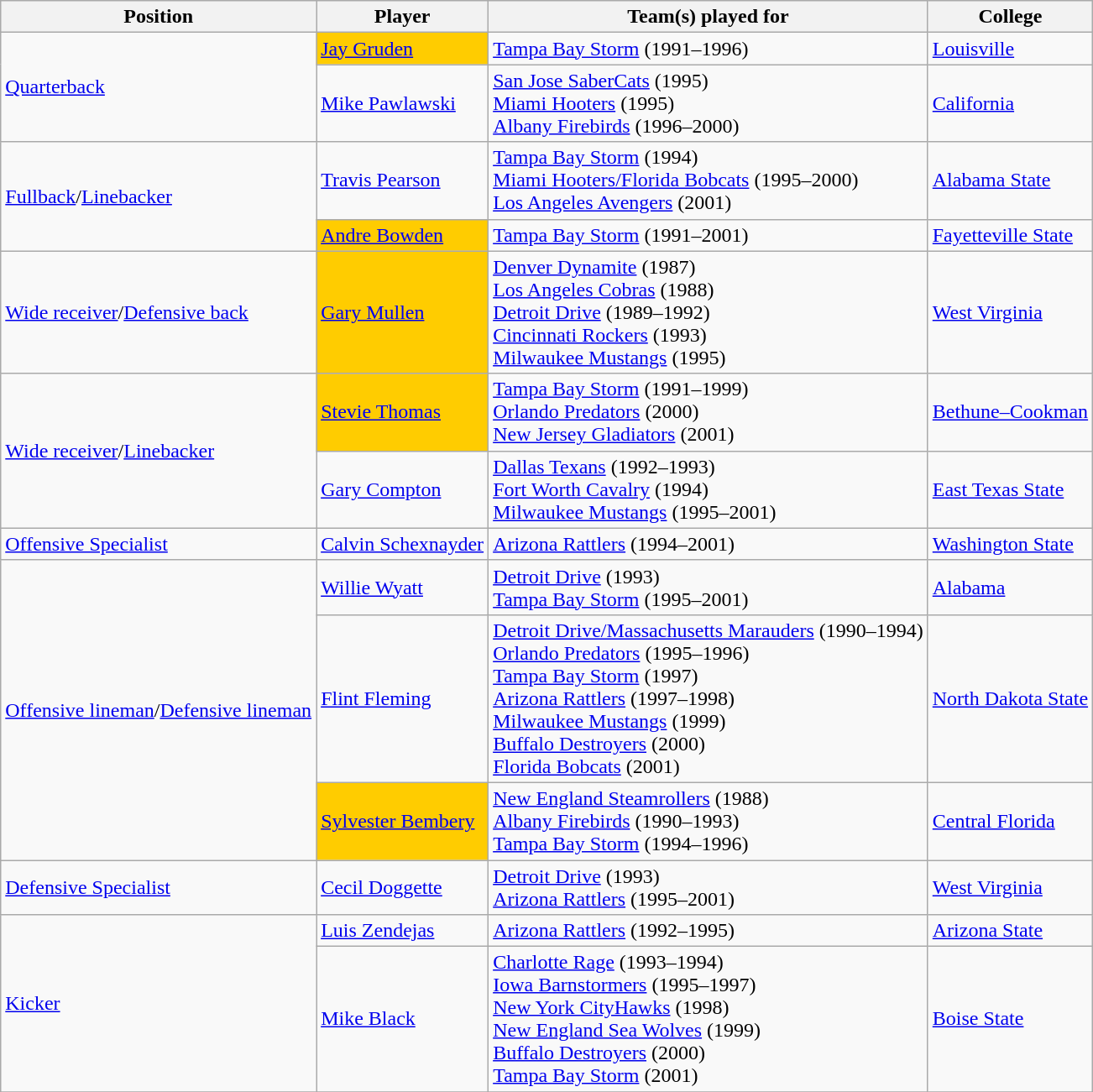<table class="wikitable">
<tr>
<th>Position</th>
<th>Player</th>
<th>Team(s) played for</th>
<th>College</th>
</tr>
<tr>
<td rowspan=2><a href='#'>Quarterback</a></td>
<td bgcolor="#FFCC00"><a href='#'>Jay Gruden</a></td>
<td><a href='#'>Tampa Bay Storm</a> (1991–1996)</td>
<td><a href='#'>Louisville</a></td>
</tr>
<tr>
<td><a href='#'>Mike Pawlawski</a></td>
<td><a href='#'>San Jose SaberCats</a> (1995)<br><a href='#'>Miami Hooters</a> (1995)<br><a href='#'>Albany Firebirds</a> (1996–2000)</td>
<td><a href='#'>California</a></td>
</tr>
<tr>
<td rowspan=2><a href='#'>Fullback</a>/<a href='#'>Linebacker</a></td>
<td><a href='#'>Travis Pearson</a></td>
<td><a href='#'>Tampa Bay Storm</a> (1994)<br><a href='#'>Miami Hooters/Florida Bobcats</a> (1995–2000)<br><a href='#'>Los Angeles Avengers</a> (2001)</td>
<td><a href='#'>Alabama State</a></td>
</tr>
<tr>
<td bgcolor="#FFCC00"><a href='#'>Andre Bowden</a></td>
<td><a href='#'>Tampa Bay Storm</a> (1991–2001)</td>
<td><a href='#'>Fayetteville State</a></td>
</tr>
<tr>
<td rowspan=1><a href='#'>Wide receiver</a>/<a href='#'>Defensive back</a></td>
<td bgcolor="#FFCC00"><a href='#'>Gary Mullen</a></td>
<td><a href='#'>Denver Dynamite</a> (1987)<br><a href='#'>Los Angeles Cobras</a> (1988)<br><a href='#'>Detroit Drive</a> (1989–1992)<br><a href='#'>Cincinnati Rockers</a> (1993)<br><a href='#'>Milwaukee Mustangs</a> (1995)</td>
<td><a href='#'>West Virginia</a></td>
</tr>
<tr>
<td rowspan=2><a href='#'>Wide receiver</a>/<a href='#'>Linebacker</a></td>
<td bgcolor="#FFCC00"><a href='#'>Stevie Thomas</a></td>
<td><a href='#'>Tampa Bay Storm</a> (1991–1999)<br><a href='#'>Orlando Predators</a> (2000)<br><a href='#'>New Jersey Gladiators</a> (2001)</td>
<td><a href='#'>Bethune–Cookman</a></td>
</tr>
<tr>
<td><a href='#'>Gary Compton</a></td>
<td><a href='#'>Dallas Texans</a> (1992–1993)<br><a href='#'>Fort Worth Cavalry</a> (1994)<br><a href='#'>Milwaukee Mustangs</a> (1995–2001)</td>
<td><a href='#'>East Texas State</a></td>
</tr>
<tr>
<td rowspan=1><a href='#'>Offensive Specialist</a></td>
<td><a href='#'>Calvin Schexnayder</a></td>
<td><a href='#'>Arizona Rattlers</a> (1994–2001)</td>
<td><a href='#'>Washington State</a></td>
</tr>
<tr>
<td rowspan=3><a href='#'>Offensive lineman</a>/<a href='#'>Defensive lineman</a></td>
<td><a href='#'>Willie Wyatt</a></td>
<td><a href='#'>Detroit Drive</a> (1993)<br><a href='#'>Tampa Bay Storm</a> (1995–2001)</td>
<td><a href='#'>Alabama</a></td>
</tr>
<tr>
<td><a href='#'>Flint Fleming</a></td>
<td><a href='#'>Detroit Drive/Massachusetts Marauders</a> (1990–1994)<br><a href='#'>Orlando Predators</a> (1995–1996)<br><a href='#'>Tampa Bay Storm</a> (1997)<br><a href='#'>Arizona Rattlers</a> (1997–1998)<br><a href='#'>Milwaukee Mustangs</a> (1999)<br><a href='#'>Buffalo Destroyers</a> (2000)<br><a href='#'>Florida Bobcats</a> (2001)</td>
<td><a href='#'>North Dakota State</a></td>
</tr>
<tr>
<td bgcolor="#FFCC00"><a href='#'>Sylvester Bembery</a></td>
<td><a href='#'>New England Steamrollers</a> (1988)<br><a href='#'>Albany Firebirds</a> (1990–1993)<br><a href='#'>Tampa Bay Storm</a> (1994–1996)</td>
<td><a href='#'>Central Florida</a></td>
</tr>
<tr>
<td rowspan=1><a href='#'>Defensive Specialist</a></td>
<td><a href='#'>Cecil Doggette</a></td>
<td><a href='#'>Detroit Drive</a> (1993)<br><a href='#'>Arizona Rattlers</a> (1995–2001)</td>
<td><a href='#'>West Virginia</a></td>
</tr>
<tr>
<td rowspan=2><a href='#'>Kicker</a></td>
<td><a href='#'>Luis Zendejas</a></td>
<td><a href='#'>Arizona Rattlers</a> (1992–1995)</td>
<td><a href='#'>Arizona State</a></td>
</tr>
<tr>
<td><a href='#'>Mike Black</a></td>
<td><a href='#'>Charlotte Rage</a> (1993–1994)<br><a href='#'>Iowa Barnstormers</a> (1995–1997)<br><a href='#'>New York CityHawks</a> (1998)<br><a href='#'>New England Sea Wolves</a> (1999)<br><a href='#'>Buffalo Destroyers</a> (2000)<br><a href='#'>Tampa Bay Storm</a> (2001)</td>
<td><a href='#'>Boise State</a></td>
</tr>
<tr>
</tr>
</table>
